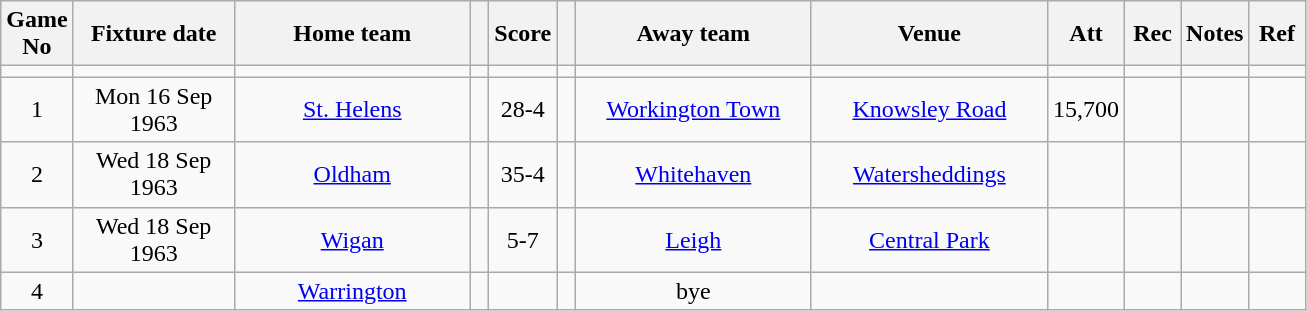<table class="wikitable" style="text-align:center;">
<tr>
<th width=20 abbr="No">Game No</th>
<th width=100 abbr="Date">Fixture date</th>
<th width=150 abbr="Home team">Home team</th>
<th width=5 abbr="space"></th>
<th width=20 abbr="Score">Score</th>
<th width=5 abbr="space"></th>
<th width=150 abbr="Away team">Away team</th>
<th width=150 abbr="Venue">Venue</th>
<th width=30 abbr="Att">Att</th>
<th width=30 abbr="Rec">Rec</th>
<th width=20 abbr="Notes">Notes</th>
<th width=30 abbr="Ref">Ref</th>
</tr>
<tr>
<td></td>
<td></td>
<td></td>
<td></td>
<td></td>
<td></td>
<td></td>
<td></td>
<td></td>
<td></td>
<td></td>
</tr>
<tr>
<td>1</td>
<td>Mon 16 Sep 1963</td>
<td><a href='#'>St. Helens</a></td>
<td></td>
<td>28-4</td>
<td></td>
<td><a href='#'>Workington Town</a></td>
<td><a href='#'>Knowsley Road</a></td>
<td>15,700</td>
<td></td>
<td></td>
<td></td>
</tr>
<tr>
<td>2</td>
<td>Wed 18 Sep 1963</td>
<td><a href='#'>Oldham</a></td>
<td></td>
<td>35-4</td>
<td></td>
<td><a href='#'>Whitehaven</a></td>
<td><a href='#'>Watersheddings</a></td>
<td></td>
<td></td>
<td></td>
<td></td>
</tr>
<tr>
<td>3</td>
<td>Wed 18 Sep 1963</td>
<td><a href='#'>Wigan</a></td>
<td></td>
<td>5-7</td>
<td></td>
<td><a href='#'>Leigh</a></td>
<td><a href='#'>Central Park</a></td>
<td></td>
<td></td>
<td></td>
<td></td>
</tr>
<tr>
<td>4</td>
<td></td>
<td><a href='#'>Warrington</a></td>
<td></td>
<td></td>
<td></td>
<td>bye</td>
<td></td>
<td></td>
<td></td>
<td></td>
<td></td>
</tr>
</table>
